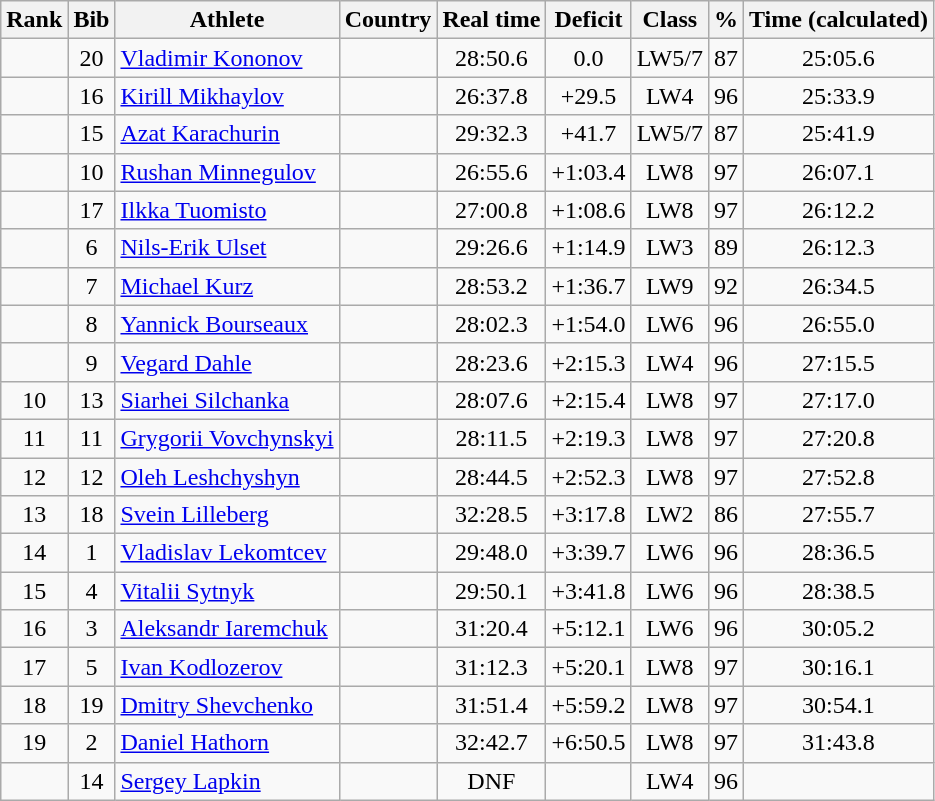<table class="wikitable sortable" style="text-align:center">
<tr>
<th>Rank</th>
<th>Bib</th>
<th>Athlete</th>
<th>Country</th>
<th>Real time</th>
<th>Deficit</th>
<th>Class</th>
<th>%</th>
<th>Time (calculated)</th>
</tr>
<tr>
<td></td>
<td>20</td>
<td align=left><a href='#'>Vladimir Kononov</a></td>
<td align=left></td>
<td>28:50.6</td>
<td>0.0</td>
<td>LW5/7</td>
<td>87</td>
<td>25:05.6</td>
</tr>
<tr>
<td></td>
<td>16</td>
<td align=left><a href='#'>Kirill Mikhaylov</a></td>
<td align=left></td>
<td>26:37.8</td>
<td>+29.5</td>
<td>LW4</td>
<td>96</td>
<td>25:33.9</td>
</tr>
<tr>
<td></td>
<td>15</td>
<td align=left><a href='#'>Azat Karachurin</a></td>
<td align=left></td>
<td>29:32.3</td>
<td>+41.7</td>
<td>LW5/7</td>
<td>87</td>
<td>25:41.9</td>
</tr>
<tr>
<td></td>
<td>10</td>
<td align=left><a href='#'>Rushan Minnegulov</a></td>
<td align=left></td>
<td>26:55.6</td>
<td>+1:03.4</td>
<td>LW8</td>
<td>97</td>
<td>26:07.1</td>
</tr>
<tr>
<td></td>
<td>17</td>
<td align=left><a href='#'>Ilkka Tuomisto</a></td>
<td align=left></td>
<td>27:00.8</td>
<td>+1:08.6</td>
<td>LW8</td>
<td>97</td>
<td>26:12.2</td>
</tr>
<tr>
<td></td>
<td>6</td>
<td align=left><a href='#'>Nils-Erik Ulset</a></td>
<td align=left></td>
<td>29:26.6</td>
<td>+1:14.9</td>
<td>LW3</td>
<td>89</td>
<td>26:12.3</td>
</tr>
<tr>
<td></td>
<td>7</td>
<td align=left><a href='#'>Michael Kurz</a></td>
<td align=left></td>
<td>28:53.2</td>
<td>+1:36.7</td>
<td>LW9</td>
<td>92</td>
<td>26:34.5</td>
</tr>
<tr>
<td></td>
<td>8</td>
<td align=left><a href='#'>Yannick Bourseaux</a></td>
<td align=left></td>
<td>28:02.3</td>
<td>+1:54.0</td>
<td>LW6</td>
<td>96</td>
<td>26:55.0</td>
</tr>
<tr>
<td></td>
<td>9</td>
<td align=left><a href='#'>Vegard Dahle</a></td>
<td align=left></td>
<td>28:23.6</td>
<td>+2:15.3</td>
<td>LW4</td>
<td>96</td>
<td>27:15.5</td>
</tr>
<tr>
<td>10</td>
<td>13</td>
<td align=left><a href='#'>Siarhei Silchanka</a></td>
<td align=left></td>
<td>28:07.6</td>
<td>+2:15.4</td>
<td>LW8</td>
<td>97</td>
<td>27:17.0</td>
</tr>
<tr>
<td>11</td>
<td>11</td>
<td align=left><a href='#'>Grygorii Vovchynskyi</a></td>
<td align=left></td>
<td>28:11.5</td>
<td>+2:19.3</td>
<td>LW8</td>
<td>97</td>
<td>27:20.8</td>
</tr>
<tr>
<td>12</td>
<td>12</td>
<td align=left><a href='#'>Oleh Leshchyshyn</a></td>
<td align=left></td>
<td>28:44.5</td>
<td>+2:52.3</td>
<td>LW8</td>
<td>97</td>
<td>27:52.8</td>
</tr>
<tr>
<td>13</td>
<td>18</td>
<td align=left><a href='#'>Svein Lilleberg</a></td>
<td align=left></td>
<td>32:28.5</td>
<td>+3:17.8</td>
<td>LW2</td>
<td>86</td>
<td>27:55.7</td>
</tr>
<tr>
<td>14</td>
<td>1</td>
<td align=left><a href='#'>Vladislav Lekomtcev</a></td>
<td align=left></td>
<td>29:48.0</td>
<td>+3:39.7</td>
<td>LW6</td>
<td>96</td>
<td>28:36.5</td>
</tr>
<tr>
<td>15</td>
<td>4</td>
<td align=left><a href='#'>Vitalii Sytnyk</a></td>
<td align=left></td>
<td>29:50.1</td>
<td>+3:41.8</td>
<td>LW6</td>
<td>96</td>
<td>28:38.5</td>
</tr>
<tr>
<td>16</td>
<td>3</td>
<td align=left><a href='#'>Aleksandr Iaremchuk</a></td>
<td align=left></td>
<td>31:20.4</td>
<td>+5:12.1</td>
<td>LW6</td>
<td>96</td>
<td>30:05.2</td>
</tr>
<tr>
<td>17</td>
<td>5</td>
<td align=left><a href='#'>Ivan Kodlozerov</a></td>
<td align=left></td>
<td>31:12.3</td>
<td>+5:20.1</td>
<td>LW8</td>
<td>97</td>
<td>30:16.1</td>
</tr>
<tr>
<td>18</td>
<td>19</td>
<td align=left><a href='#'>Dmitry Shevchenko</a></td>
<td align=left></td>
<td>31:51.4</td>
<td>+5:59.2</td>
<td>LW8</td>
<td>97</td>
<td>30:54.1</td>
</tr>
<tr>
<td>19</td>
<td>2</td>
<td align=left><a href='#'>Daniel Hathorn</a></td>
<td align=left></td>
<td>32:42.7</td>
<td>+6:50.5</td>
<td>LW8</td>
<td>97</td>
<td>31:43.8</td>
</tr>
<tr>
<td></td>
<td>14</td>
<td align=left><a href='#'>Sergey Lapkin</a></td>
<td align=left></td>
<td>DNF</td>
<td></td>
<td>LW4</td>
<td>96</td>
<td></td>
</tr>
</table>
